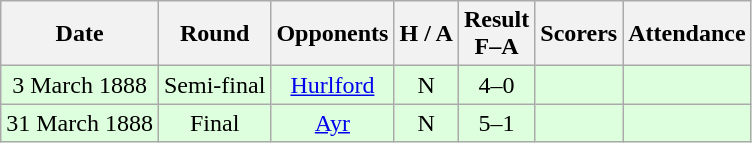<table class="wikitable" style="text-align:center">
<tr>
<th>Date</th>
<th>Round</th>
<th>Opponents</th>
<th>H / A</th>
<th>Result<br>F–A</th>
<th>Scorers</th>
<th>Attendance</th>
</tr>
<tr bgcolor=#ddffdd>
<td>3 March 1888</td>
<td>Semi-final</td>
<td><a href='#'>Hurlford</a></td>
<td>N</td>
<td>4–0</td>
<td></td>
<td></td>
</tr>
<tr bgcolor=#ddffdd>
<td>31 March 1888</td>
<td>Final</td>
<td><a href='#'>Ayr</a></td>
<td>N</td>
<td>5–1</td>
<td></td>
<td></td>
</tr>
</table>
